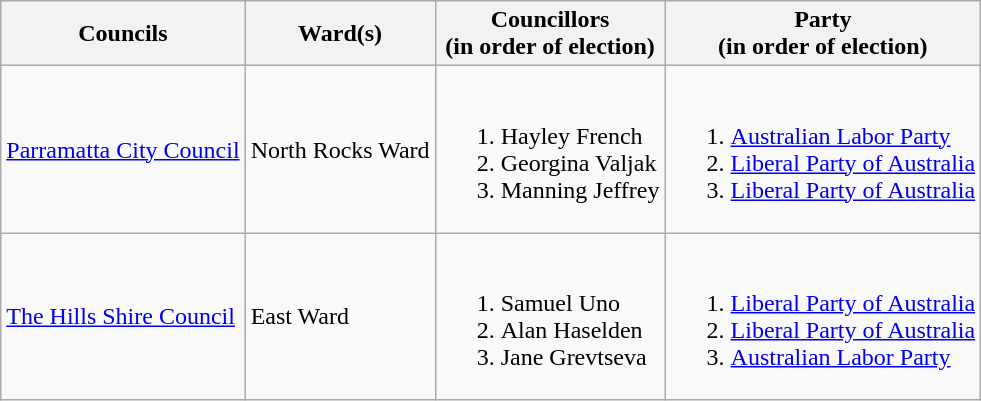<table class="wikitable">
<tr>
<th>Councils</th>
<th>Ward(s)</th>
<th>Councillors<br>(in order of election)</th>
<th>Party<br>(in order of election)</th>
</tr>
<tr>
<td><a href='#'>Parramatta City Council</a></td>
<td>North Rocks Ward</td>
<td><br><ol><li>Hayley French</li><li>Georgina Valjak</li><li>Manning Jeffrey</li></ol></td>
<td><br><ol><li><a href='#'>Australian Labor Party</a></li><li><a href='#'>Liberal Party of Australia</a></li><li><a href='#'>Liberal Party of Australia</a></li></ol></td>
</tr>
<tr>
<td><a href='#'>The Hills Shire Council</a></td>
<td>East Ward</td>
<td><br><ol><li>Samuel Uno</li><li>Alan Haselden</li><li>Jane Grevtseva</li></ol></td>
<td><br><ol><li><a href='#'>Liberal Party of Australia</a></li><li><a href='#'>Liberal Party of Australia</a></li><li><a href='#'>Australian Labor Party</a></li></ol></td>
</tr>
</table>
